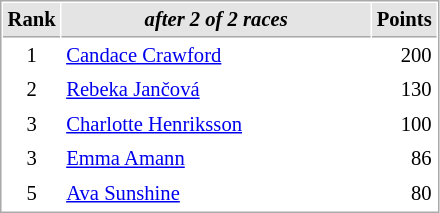<table cellspacing="1" cellpadding="3" style="border:1px solid #aaa; font-size:86%;">
<tr style="background:#e4e4e4;">
<th style="border-bottom:1px solid #aaa; width:10px;">Rank</th>
<th style="border-bottom:1px solid #aaa; width:200px; white-space:nowrap;"><em>after 2 of 2 races</em></th>
<th style="border-bottom:1px solid #aaa; width:20px;">Points</th>
</tr>
<tr>
<td style="text-align:center;">1</td>
<td> <a href='#'>Candace Crawford</a></td>
<td align="right">200</td>
</tr>
<tr>
<td style="text-align:center;">2</td>
<td> <a href='#'>Rebeka Jančová</a></td>
<td align="right">130</td>
</tr>
<tr>
<td style="text-align:center;">3</td>
<td> <a href='#'>Charlotte Henriksson</a></td>
<td align="right">100</td>
</tr>
<tr>
<td style="text-align:center;">3</td>
<td> <a href='#'>Emma Amann</a></td>
<td align="right">86</td>
</tr>
<tr>
<td style="text-align:center;">5</td>
<td> <a href='#'>Ava Sunshine</a></td>
<td align="right">80</td>
</tr>
</table>
